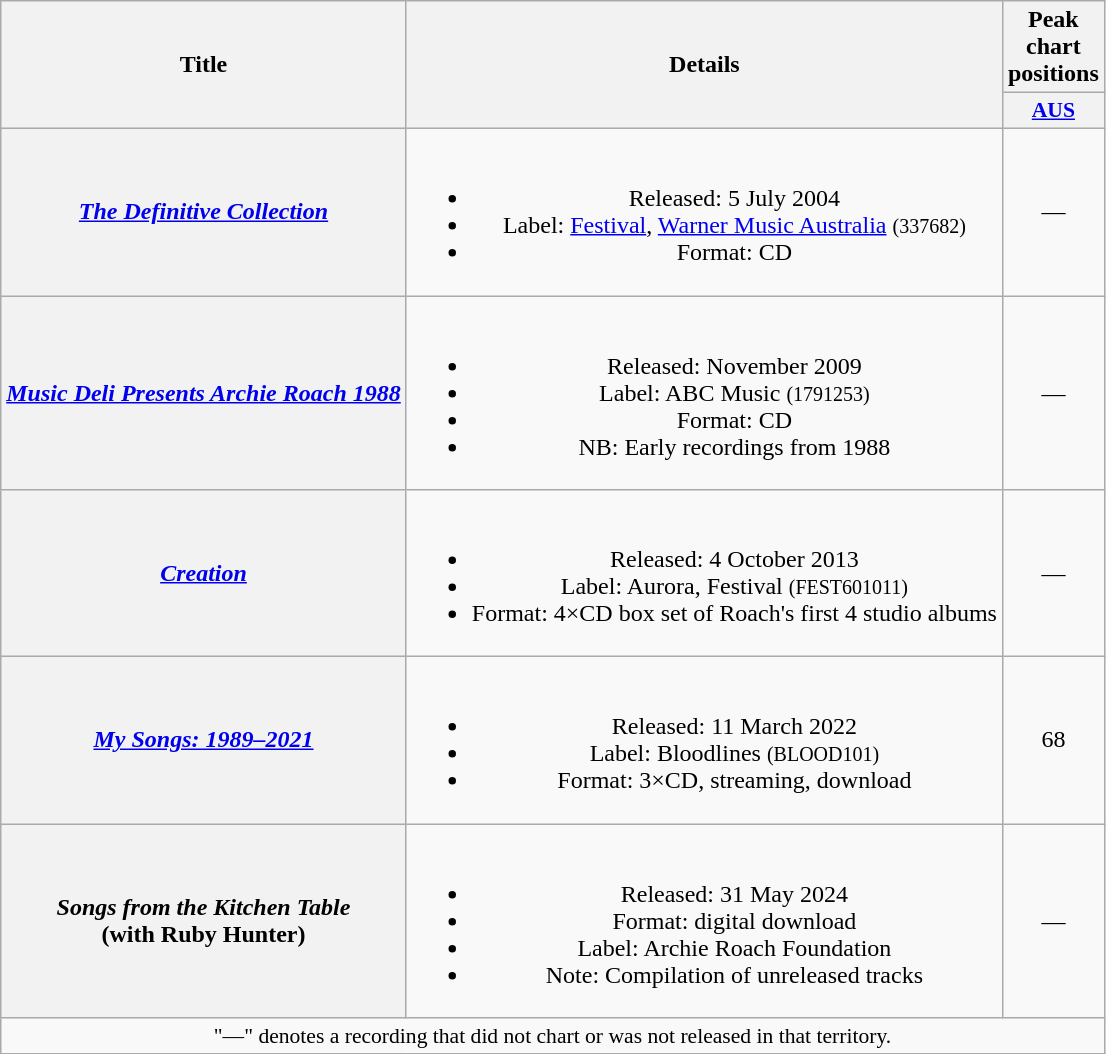<table class="wikitable plainrowheaders" style="text-align:center;">
<tr>
<th scope="col" rowspan="2">Title</th>
<th scope="col" rowspan="2">Details</th>
<th scope="col" colspan="1">Peak chart positions</th>
</tr>
<tr>
<th scope="col" style="width:3em;font-size:90%;"><a href='#'>AUS</a><br></th>
</tr>
<tr>
<th scope="row"><em><a href='#'>The Definitive Collection</a></em></th>
<td><br><ul><li>Released: 5 July 2004</li><li>Label: <a href='#'>Festival</a>, <a href='#'>Warner Music Australia</a> <small>(337682)</small></li><li>Format: CD</li></ul></td>
<td>—</td>
</tr>
<tr>
<th scope="row"><em><a href='#'>Music Deli Presents Archie Roach 1988</a></em></th>
<td><br><ul><li>Released: November 2009</li><li>Label: ABC Music <small> (1791253)</small></li><li>Format: CD</li><li>NB: Early recordings from 1988</li></ul></td>
<td>—</td>
</tr>
<tr>
<th scope="row"><em><a href='#'>Creation</a></em></th>
<td><br><ul><li>Released: 4 October 2013</li><li>Label: Aurora, Festival <small>(FEST601011)</small></li><li>Format: 4×CD box set of Roach's first 4 studio albums</li></ul></td>
<td>—</td>
</tr>
<tr>
<th scope="row"><em><a href='#'>My Songs: 1989–2021</a></em></th>
<td><br><ul><li>Released: 11 March 2022</li><li>Label: Bloodlines <small>(BLOOD101)</small></li><li>Format: 3×CD, streaming, download</li></ul></td>
<td>68</td>
</tr>
<tr>
<th scope="row"><em>Songs from the Kitchen Table</em> <br>(with Ruby Hunter)</th>
<td><br><ul><li>Released: 31 May 2024</li><li>Format: digital download</li><li>Label: Archie Roach Foundation</li><li>Note: Compilation of unreleased tracks</li></ul></td>
<td>—</td>
</tr>
<tr>
<td colspan="4" style="font-size:90%">"—" denotes a recording that did not chart or was not released in that territory.</td>
</tr>
</table>
